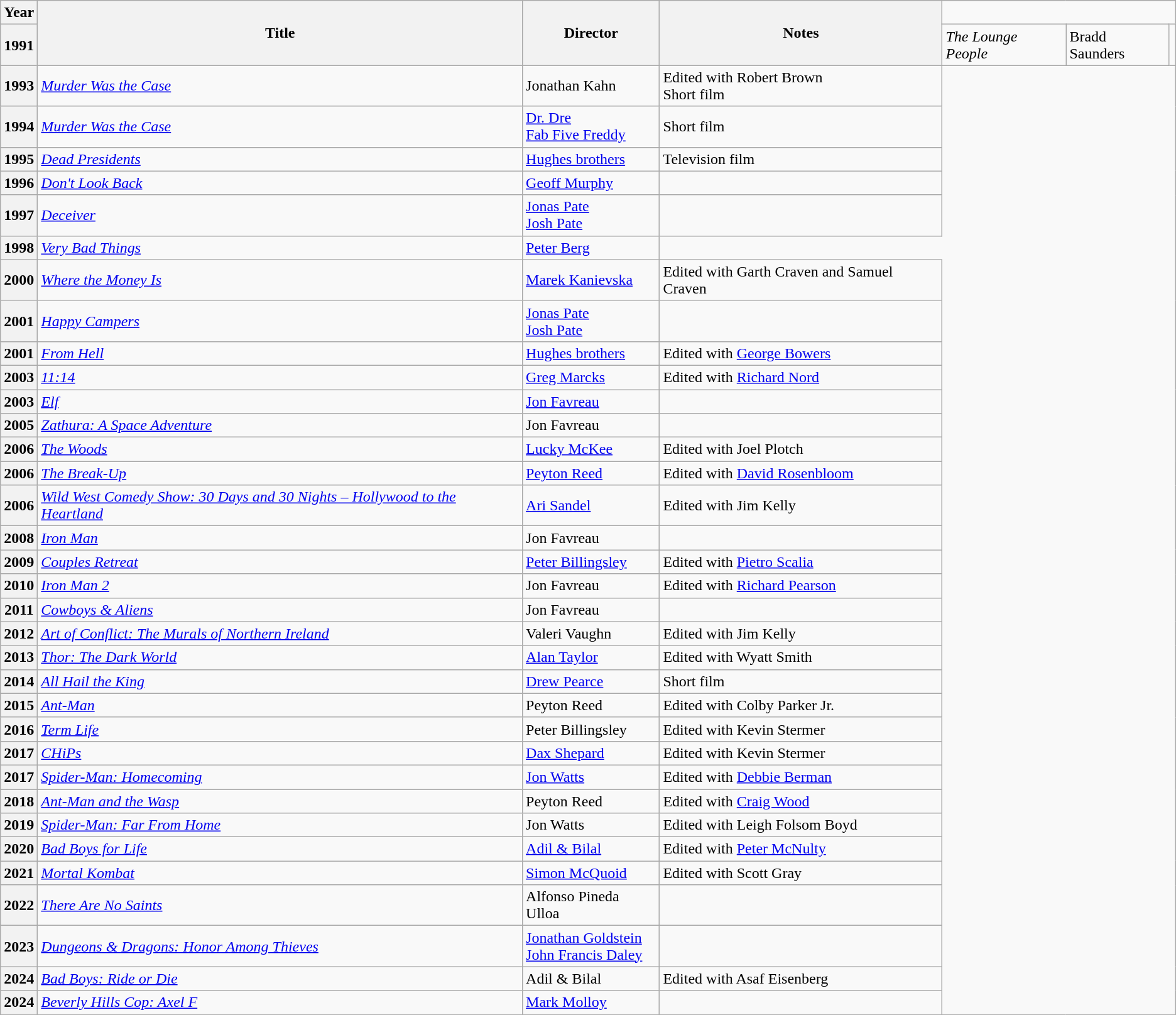<table class="wikitable sortable plainrowheaders">
<tr>
<th scope="col">Year</th>
<th rowspan="2" scope="col">Title</th>
<th rowspan="2" scope="col">Director</th>
<th rowspan="2" scope="col" class="unsortable">Notes</th>
</tr>
<tr>
<th scope="row">1991</th>
<td><em>The Lounge People</em></td>
<td>Bradd Saunders</td>
<td></td>
</tr>
<tr>
<th scope="row">1993</th>
<td><em><a href='#'>Murder Was the Case</a></em></td>
<td>Jonathan Kahn</td>
<td>Edited with Robert Brown<br>Short film</td>
</tr>
<tr>
<th scope="row">1994</th>
<td><em><a href='#'>Murder Was the Case</a></em></td>
<td><a href='#'>Dr. Dre</a><br><a href='#'>Fab Five Freddy</a></td>
<td>Short film</td>
</tr>
<tr>
<th scope="row">1995</th>
<td><em><a href='#'>Dead Presidents</a></em></td>
<td><a href='#'>Hughes brothers</a></td>
<td>Television film</td>
</tr>
<tr>
<th scope="row">1996</th>
<td><em><a href='#'>Don't Look Back</a></em></td>
<td><a href='#'>Geoff Murphy</a></td>
<td></td>
</tr>
<tr>
<th scope="row">1997</th>
<td><em><a href='#'>Deceiver</a></em></td>
<td><a href='#'>Jonas Pate</a><br><a href='#'>Josh Pate</a></td>
<td></td>
</tr>
<tr>
<th scope="row">1998</th>
<td><em><a href='#'>Very Bad Things</a></em></td>
<td><a href='#'>Peter Berg</a></td>
</tr>
<tr>
<th scope="row">2000</th>
<td><em><a href='#'>Where the Money Is</a></em></td>
<td><a href='#'>Marek Kanievska</a></td>
<td>Edited with Garth Craven and Samuel Craven</td>
</tr>
<tr>
<th scope="row">2001</th>
<td><em><a href='#'>Happy Campers</a></em></td>
<td><a href='#'>Jonas Pate</a><br><a href='#'>Josh Pate</a></td>
<td></td>
</tr>
<tr>
<th scope="row">2001</th>
<td><em><a href='#'>From Hell</a></em></td>
<td><a href='#'>Hughes brothers</a></td>
<td>Edited with <a href='#'>George Bowers</a></td>
</tr>
<tr>
<th scope="row">2003</th>
<td><em><a href='#'>11:14</a></em></td>
<td><a href='#'>Greg Marcks</a></td>
<td>Edited with <a href='#'>Richard Nord</a></td>
</tr>
<tr>
<th scope="row">2003</th>
<td><em><a href='#'>Elf</a></em></td>
<td><a href='#'>Jon Favreau</a></td>
<td></td>
</tr>
<tr>
<th scope="row">2005</th>
<td><em><a href='#'>Zathura: A Space Adventure</a></em></td>
<td>Jon Favreau</td>
<td></td>
</tr>
<tr>
<th scope="row">2006</th>
<td><em><a href='#'>The Woods</a></em></td>
<td><a href='#'>Lucky McKee</a></td>
<td>Edited with Joel Plotch</td>
</tr>
<tr>
<th scope="row">2006</th>
<td><em><a href='#'>The Break-Up</a></em></td>
<td><a href='#'>Peyton Reed</a></td>
<td>Edited with <a href='#'>David Rosenbloom</a></td>
</tr>
<tr>
<th scope="row">2006</th>
<td><em><a href='#'>Wild West Comedy Show: 30 Days and 30 Nights – Hollywood to the Heartland</a></em></td>
<td><a href='#'>Ari Sandel</a></td>
<td>Edited with Jim Kelly</td>
</tr>
<tr>
<th scope="row">2008</th>
<td><em><a href='#'>Iron Man</a></em></td>
<td>Jon Favreau</td>
<td></td>
</tr>
<tr>
<th scope="row">2009</th>
<td><em><a href='#'>Couples Retreat</a></em></td>
<td><a href='#'>Peter Billingsley</a></td>
<td>Edited with <a href='#'>Pietro Scalia</a></td>
</tr>
<tr>
<th scope="row">2010</th>
<td><em><a href='#'>Iron Man 2</a></em></td>
<td>Jon Favreau</td>
<td>Edited with <a href='#'>Richard Pearson</a></td>
</tr>
<tr>
<th scope="row">2011</th>
<td><em><a href='#'>Cowboys & Aliens</a></em></td>
<td>Jon Favreau</td>
<td></td>
</tr>
<tr>
<th scope="row">2012</th>
<td><em><a href='#'>Art of Conflict: The Murals of Northern Ireland</a></em></td>
<td>Valeri Vaughn</td>
<td>Edited with Jim Kelly</td>
</tr>
<tr>
<th scope="row">2013</th>
<td><em><a href='#'>Thor: The Dark World</a></em></td>
<td><a href='#'>Alan Taylor</a></td>
<td>Edited with Wyatt Smith</td>
</tr>
<tr>
<th scope="row">2014</th>
<td><em><a href='#'>All Hail the King</a></em></td>
<td><a href='#'>Drew Pearce</a></td>
<td>Short film</td>
</tr>
<tr>
<th scope="row">2015</th>
<td><em><a href='#'>Ant-Man</a></em></td>
<td>Peyton Reed</td>
<td>Edited with Colby Parker Jr.</td>
</tr>
<tr>
<th scope="row">2016</th>
<td><em><a href='#'>Term Life</a></em></td>
<td>Peter Billingsley</td>
<td>Edited with Kevin Stermer</td>
</tr>
<tr>
<th scope="row">2017</th>
<td><em><a href='#'>CHiPs</a></em></td>
<td><a href='#'>Dax Shepard</a></td>
<td>Edited with Kevin Stermer</td>
</tr>
<tr>
<th scope="row">2017</th>
<td><em><a href='#'>Spider-Man: Homecoming</a></em></td>
<td><a href='#'>Jon Watts</a></td>
<td>Edited with <a href='#'>Debbie Berman</a></td>
</tr>
<tr>
<th scope="row">2018</th>
<td><em><a href='#'>Ant-Man and the Wasp</a></em></td>
<td>Peyton Reed</td>
<td>Edited with <a href='#'>Craig Wood</a></td>
</tr>
<tr>
<th scope="row">2019</th>
<td><em><a href='#'>Spider-Man: Far From Home</a></em></td>
<td>Jon Watts</td>
<td>Edited with Leigh Folsom Boyd</td>
</tr>
<tr>
<th scope="row">2020</th>
<td><em><a href='#'>Bad Boys for Life</a></em></td>
<td><a href='#'>Adil & Bilal</a></td>
<td>Edited with <a href='#'>Peter McNulty</a></td>
</tr>
<tr>
<th scope="row">2021</th>
<td><em><a href='#'>Mortal Kombat</a></em></td>
<td><a href='#'>Simon McQuoid</a></td>
<td>Edited with Scott Gray</td>
</tr>
<tr>
<th scope="row">2022</th>
<td><em><a href='#'>There Are No Saints</a></em></td>
<td>Alfonso Pineda Ulloa</td>
<td></td>
</tr>
<tr>
<th scope="row">2023</th>
<td><em><a href='#'>Dungeons & Dragons: Honor Among Thieves</a></em></td>
<td><a href='#'>Jonathan Goldstein</a><br><a href='#'>John Francis Daley</a></td>
<td></td>
</tr>
<tr>
<th scope="row">2024</th>
<td><em><a href='#'>Bad Boys: Ride or Die</a></em></td>
<td>Adil & Bilal</td>
<td>Edited with Asaf Eisenberg</td>
</tr>
<tr>
<th scope="row">2024</th>
<td><em><a href='#'>Beverly Hills Cop: Axel F</a></em></td>
<td><a href='#'>Mark Molloy</a></td>
<td></td>
</tr>
</table>
